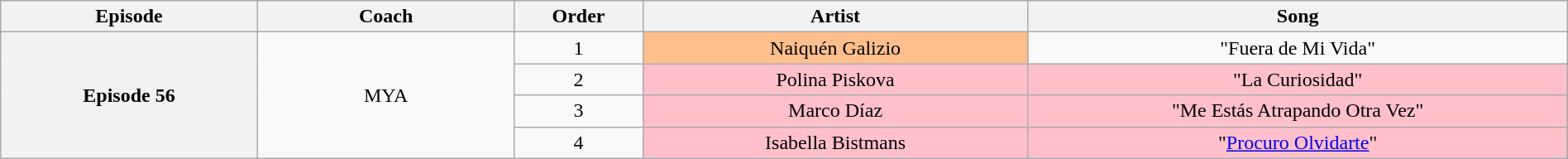<table class="wikitable" style="text-align:center; width:100%">
<tr>
<th style="width:10%">Episode</th>
<th style="width:10%">Coach</th>
<th style="width:05%">Order</th>
<th style="width:15%">Artist</th>
<th style="width:21%">Song</th>
</tr>
<tr>
<th rowspan="4">Episode 56<br></th>
<td rowspan="4">MYA</td>
<td>1</td>
<td style="background:#ffbf8c">Naiquén Galizio</td>
<td>"Fuera de Mi Vida"</td>
</tr>
<tr>
<td>2</td>
<td style="background:pink">Polina Piskova</td>
<td style="background:pink">"La Curiosidad"</td>
</tr>
<tr>
<td>3</td>
<td style="background:pink">Marco Díaz</td>
<td style="background:pink">"Me Estás Atrapando Otra Vez"</td>
</tr>
<tr>
<td>4</td>
<td style="background:pink">Isabella Bistmans</td>
<td style="background:pink">"<a href='#'>Procuro Olvidarte</a>"</td>
</tr>
</table>
